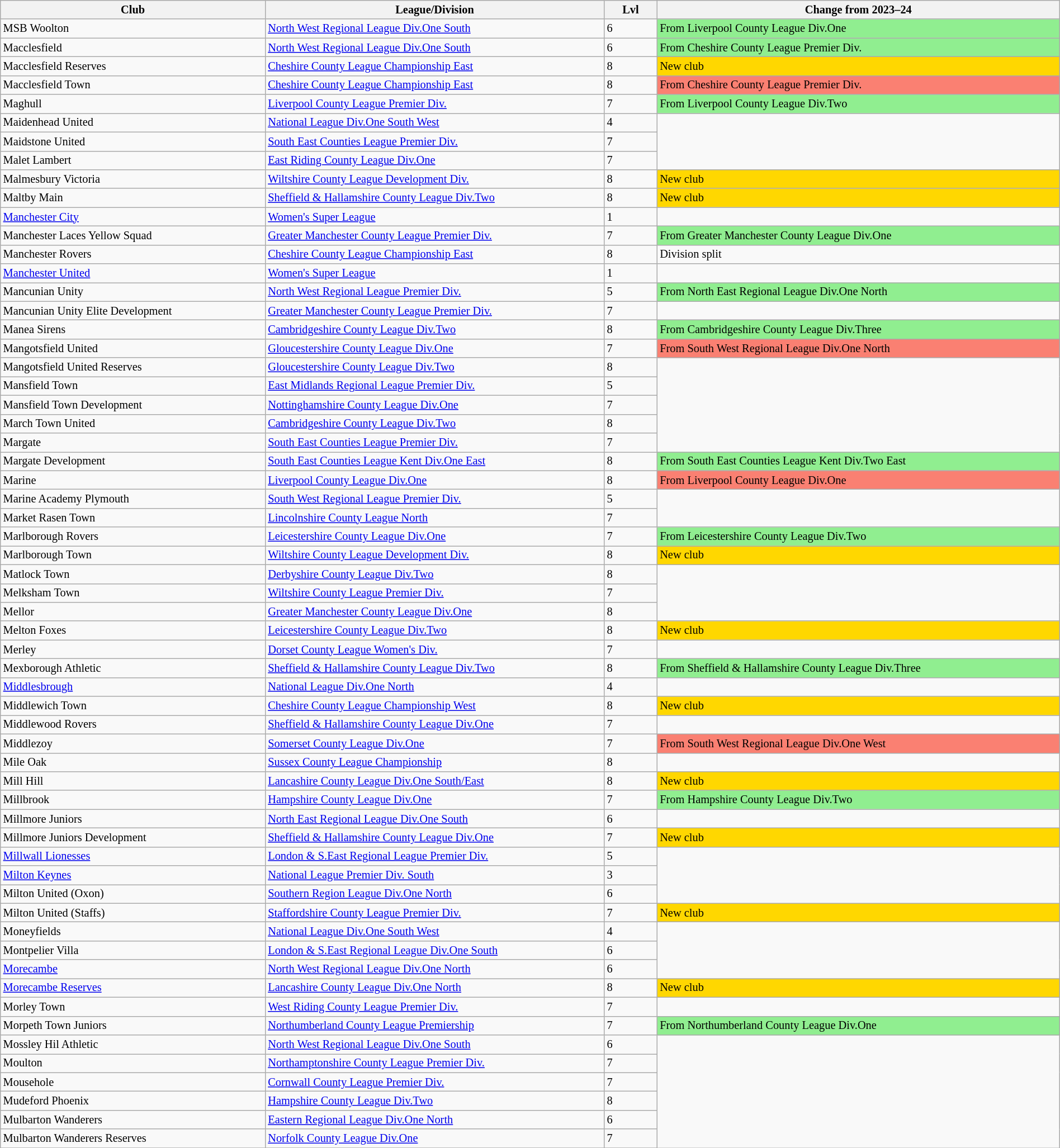<table class="wikitable sortable" width=100% style="font-size:85%">
<tr>
<th width=25%>Club</th>
<th width=32%>League/Division</th>
<th width=5%>Lvl</th>
<th width=38%>Change from 2023–24</th>
</tr>
<tr>
<td>MSB Woolton</td>
<td><a href='#'>North West Regional League Div.One South</a></td>
<td>6</td>
<td style="background:lightgreen">From Liverpool County League Div.One</td>
</tr>
<tr>
<td>Macclesfield</td>
<td><a href='#'>North West Regional League Div.One South</a></td>
<td>6</td>
<td style="background:lightgreen">From Cheshire County League Premier Div.</td>
</tr>
<tr>
<td>Macclesfield Reserves</td>
<td><a href='#'>Cheshire County League Championship East</a></td>
<td>8</td>
<td style="background:gold">New club</td>
</tr>
<tr>
<td>Macclesfield Town</td>
<td><a href='#'>Cheshire County League Championship East</a></td>
<td>8</td>
<td style="background:salmon">From Cheshire County League Premier Div.</td>
</tr>
<tr>
<td>Maghull</td>
<td><a href='#'>Liverpool County League Premier Div.</a></td>
<td>7</td>
<td style="background:lightgreen">From Liverpool County League Div.Two</td>
</tr>
<tr>
<td>Maidenhead United</td>
<td><a href='#'>National League Div.One South West</a></td>
<td>4</td>
</tr>
<tr>
<td>Maidstone United</td>
<td><a href='#'>South East Counties League Premier Div.</a></td>
<td>7</td>
</tr>
<tr>
<td>Malet Lambert</td>
<td><a href='#'>East Riding County League Div.One</a></td>
<td>7</td>
</tr>
<tr>
<td>Malmesbury Victoria</td>
<td><a href='#'>Wiltshire County League Development Div.</a></td>
<td>8</td>
<td style="background:gold">New club</td>
</tr>
<tr>
<td>Maltby Main</td>
<td><a href='#'>Sheffield & Hallamshire County League Div.Two</a></td>
<td>8</td>
<td style="background:gold">New club</td>
</tr>
<tr>
<td><a href='#'>Manchester City</a></td>
<td><a href='#'>Women's Super League</a></td>
<td>1</td>
</tr>
<tr>
<td>Manchester Laces Yellow Squad</td>
<td><a href='#'>Greater Manchester County League Premier Div.</a></td>
<td>7</td>
<td style="background:lightgreen">From Greater Manchester County League Div.One</td>
</tr>
<tr>
<td>Manchester Rovers</td>
<td><a href='#'>Cheshire County League Championship East</a></td>
<td>8</td>
<td>Division split</td>
</tr>
<tr>
<td><a href='#'>Manchester United</a></td>
<td><a href='#'>Women's Super League</a></td>
<td>1</td>
</tr>
<tr>
<td>Mancunian Unity</td>
<td><a href='#'>North West Regional League Premier Div.</a></td>
<td>5</td>
<td style="background:lightgreen">From North East Regional League Div.One North</td>
</tr>
<tr>
<td>Mancunian Unity Elite Development</td>
<td><a href='#'>Greater Manchester County League Premier Div.</a></td>
<td>7</td>
</tr>
<tr>
<td>Manea Sirens</td>
<td><a href='#'>Cambridgeshire County League Div.Two</a></td>
<td>8</td>
<td style="background:lightgreen">From Cambridgeshire County League Div.Three</td>
</tr>
<tr>
<td>Mangotsfield United</td>
<td><a href='#'>Gloucestershire County League Div.One</a></td>
<td>7</td>
<td style="background:salmon">From South West Regional League Div.One North</td>
</tr>
<tr>
<td>Mangotsfield United Reserves</td>
<td><a href='#'>Gloucestershire County League Div.Two</a></td>
<td>8</td>
</tr>
<tr>
<td>Mansfield Town</td>
<td><a href='#'>East Midlands Regional League Premier Div.</a></td>
<td>5</td>
</tr>
<tr>
<td>Mansfield Town Development</td>
<td><a href='#'>Nottinghamshire County League Div.One</a></td>
<td>7</td>
</tr>
<tr>
<td>March Town United</td>
<td><a href='#'>Cambridgeshire County League Div.Two</a></td>
<td>8</td>
</tr>
<tr>
<td>Margate</td>
<td><a href='#'>South East Counties League Premier Div.</a></td>
<td>7</td>
</tr>
<tr>
<td>Margate Development</td>
<td><a href='#'>South East Counties League Kent Div.One East</a></td>
<td>8</td>
<td style="background:lightgreen">From South East Counties League Kent Div.Two East</td>
</tr>
<tr>
<td>Marine</td>
<td><a href='#'>Liverpool County League Div.One</a></td>
<td>8</td>
<td style="background:salmon">From Liverpool County League Div.One</td>
</tr>
<tr>
<td>Marine Academy Plymouth</td>
<td><a href='#'>South West Regional League Premier Div.</a></td>
<td>5</td>
</tr>
<tr>
<td>Market Rasen Town</td>
<td><a href='#'>Lincolnshire County League North</a></td>
<td>7</td>
</tr>
<tr>
<td>Marlborough Rovers</td>
<td><a href='#'>Leicestershire County League Div.One</a></td>
<td>7</td>
<td style="background:lightgreen">From Leicestershire County League Div.Two</td>
</tr>
<tr>
<td>Marlborough Town</td>
<td><a href='#'>Wiltshire County League Development Div.</a></td>
<td>8</td>
<td style="background:gold">New club</td>
</tr>
<tr>
<td>Matlock Town</td>
<td><a href='#'>Derbyshire County League Div.Two</a></td>
<td>8</td>
</tr>
<tr>
<td>Melksham Town</td>
<td><a href='#'>Wiltshire County League Premier Div.</a></td>
<td>7</td>
</tr>
<tr>
<td>Mellor</td>
<td><a href='#'>Greater Manchester County League Div.One</a></td>
<td>8</td>
</tr>
<tr>
<td>Melton Foxes</td>
<td><a href='#'>Leicestershire County League Div.Two</a></td>
<td>8</td>
<td style="background:gold">New club</td>
</tr>
<tr>
<td>Merley</td>
<td><a href='#'>Dorset County League Women's Div.</a></td>
<td>7</td>
</tr>
<tr>
<td>Mexborough Athletic</td>
<td><a href='#'>Sheffield & Hallamshire County League Div.Two</a></td>
<td>8</td>
<td style="background:lightgreen">From Sheffield & Hallamshire County League Div.Three</td>
</tr>
<tr>
<td><a href='#'>Middlesbrough</a></td>
<td><a href='#'>National League Div.One North</a></td>
<td>4</td>
</tr>
<tr>
<td>Middlewich Town</td>
<td><a href='#'>Cheshire County League Championship West</a></td>
<td>8</td>
<td style="background:gold">New club</td>
</tr>
<tr>
<td>Middlewood Rovers</td>
<td><a href='#'>Sheffield & Hallamshire County League Div.One</a></td>
<td>7</td>
</tr>
<tr>
<td>Middlezoy</td>
<td><a href='#'>Somerset County League Div.One</a></td>
<td>7</td>
<td style="background:salmon">From South West Regional League Div.One West</td>
</tr>
<tr>
<td>Mile Oak</td>
<td><a href='#'>Sussex County League Championship</a></td>
<td>8</td>
</tr>
<tr>
<td>Mill Hill</td>
<td><a href='#'>Lancashire County League Div.One South/East</a></td>
<td>8</td>
<td style="background:gold">New club</td>
</tr>
<tr>
<td>Millbrook</td>
<td><a href='#'>Hampshire County League Div.One</a></td>
<td>7</td>
<td style="background:lightgreen">From Hampshire County League Div.Two</td>
</tr>
<tr>
<td>Millmore Juniors</td>
<td><a href='#'>North East Regional League Div.One South</a></td>
<td>6</td>
</tr>
<tr>
<td>Millmore Juniors Development</td>
<td><a href='#'>Sheffield & Hallamshire County League Div.One</a></td>
<td>7</td>
<td style="background:gold">New club</td>
</tr>
<tr>
<td><a href='#'>Millwall Lionesses</a></td>
<td><a href='#'>London & S.East Regional League Premier Div.</a></td>
<td>5</td>
</tr>
<tr>
<td><a href='#'>Milton Keynes</a></td>
<td><a href='#'>National League Premier Div. South</a></td>
<td>3</td>
</tr>
<tr>
<td>Milton United (Oxon)</td>
<td><a href='#'>Southern Region League Div.One North</a></td>
<td>6</td>
</tr>
<tr>
<td>Milton United (Staffs)</td>
<td><a href='#'>Staffordshire County League Premier Div.</a></td>
<td>7</td>
<td style="background:gold">New club</td>
</tr>
<tr>
<td>Moneyfields</td>
<td><a href='#'>National League Div.One South West</a></td>
<td>4</td>
</tr>
<tr>
<td>Montpelier Villa</td>
<td><a href='#'>London & S.East Regional League Div.One South</a></td>
<td>6</td>
</tr>
<tr>
<td><a href='#'>Morecambe</a></td>
<td><a href='#'>North West Regional League Div.One North</a></td>
<td>6</td>
</tr>
<tr>
<td><a href='#'>Morecambe Reserves</a></td>
<td><a href='#'>Lancashire County League Div.One North</a></td>
<td>8</td>
<td style="background:gold">New club</td>
</tr>
<tr>
<td>Morley Town</td>
<td><a href='#'>West Riding County League Premier Div.</a></td>
<td>7</td>
</tr>
<tr>
<td>Morpeth Town Juniors</td>
<td><a href='#'>Northumberland County League Premiership</a></td>
<td>7</td>
<td style="background:lightgreen">From Northumberland County League Div.One</td>
</tr>
<tr>
<td>Mossley Hil Athletic</td>
<td><a href='#'>North West Regional League Div.One South</a></td>
<td>6</td>
</tr>
<tr>
<td>Moulton</td>
<td><a href='#'>Northamptonshire County League Premier Div.</a></td>
<td>7</td>
</tr>
<tr>
<td>Mousehole</td>
<td><a href='#'>Cornwall County League Premier Div.</a></td>
<td>7</td>
</tr>
<tr>
<td>Mudeford Phoenix</td>
<td><a href='#'>Hampshire County League Div.Two</a></td>
<td>8</td>
</tr>
<tr>
<td>Mulbarton Wanderers</td>
<td><a href='#'>Eastern Regional League Div.One North</a></td>
<td>6</td>
</tr>
<tr>
<td>Mulbarton Wanderers Reserves</td>
<td><a href='#'>Norfolk County League Div.One</a></td>
<td>7</td>
</tr>
<tr>
</tr>
</table>
